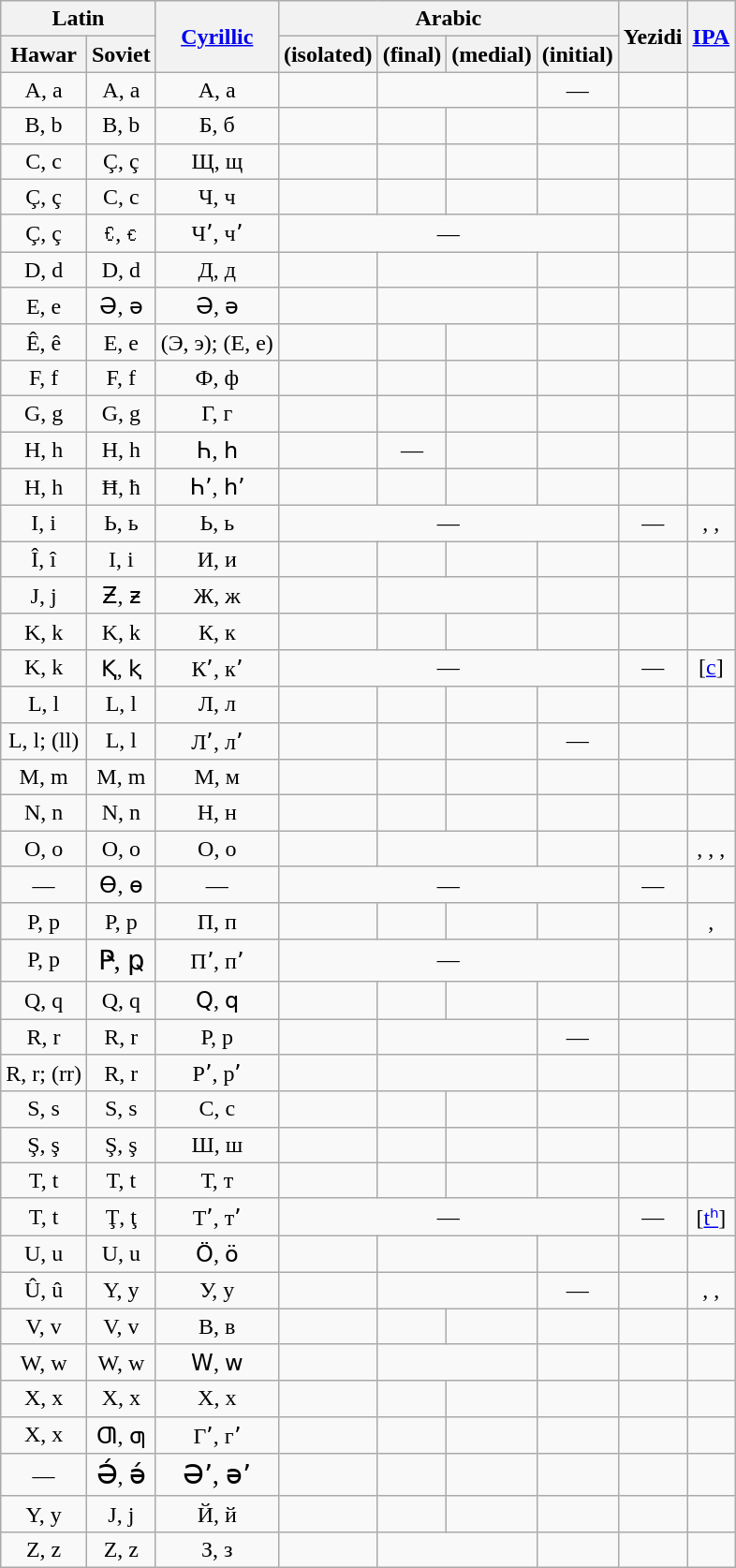<table class="wikitable sortable">
<tr>
<th colspan=2>Latin</th>
<th rowspan=2><a href='#'>Cyrillic</a></th>
<th colspan=4>Arabic</th>
<th rowspan=2>Yezidi</th>
<th rowspan=2><a href='#'>IPA</a></th>
</tr>
<tr>
<th>Hawar</th>
<th>Soviet</th>
<th>(isolated)</th>
<th>(final)</th>
<th>(medial)</th>
<th>(initial)</th>
</tr>
<tr align="center">
<td><span>A, a</span></td>
<td><span>A, a</span></td>
<td><span>А, а</span></td>
<td><span></span></td>
<td colspan=2><span></span></td>
<td><span>—</span></td>
<td><span></span></td>
<td></td>
</tr>
<tr align="center">
<td><span>B, b</span></td>
<td><span>B, b</span></td>
<td><span>Б, б</span></td>
<td><span></span></td>
<td><span></span></td>
<td><span></span></td>
<td><span></span></td>
<td><span></span></td>
<td></td>
</tr>
<tr align="center">
<td><span>C, c</span></td>
<td><span>Ç, ç</span></td>
<td><span>Щ, щ</span></td>
<td><span></span></td>
<td><span></span></td>
<td><span></span></td>
<td><span></span></td>
<td><span></span></td>
<td></td>
</tr>
<tr align="center">
<td><span>Ç, ç</span></td>
<td><span>C, c</span></td>
<td><span>Ч, ч</span></td>
<td><span></span></td>
<td><span></span></td>
<td><span></span></td>
<td><span></span></td>
<td><span></span></td>
<td></td>
</tr>
<tr align="center">
<td><span>Ç, ç</span></td>
<td><span>Ꞓ, ꞓ</span></td>
<td><span>Чʼ, чʼ</span></td>
<td colspan=4><span>—</span></td>
<td><span></span></td>
<td></td>
</tr>
<tr align="center">
<td><span>D, d</span></td>
<td><span>D, d</span></td>
<td><span>Д, д</span></td>
<td><span></span></td>
<td colspan=2><span> </span></td>
<td><span></span></td>
<td><span></span></td>
<td></td>
</tr>
<tr align="center">
<td><span>E, e</span></td>
<td><span>Ə, ə</span></td>
<td><span>Ә, ә</span></td>
<td><span></span></td>
<td colspan=2><span></span></td>
<td><span></span></td>
<td><span></span></td>
<td></td>
</tr>
<tr align="center">
<td><span>Ê, ê</span></td>
<td><span>E, e</span></td>
<td><span>(Э, э)</span>; <span>(E, e)</span></td>
<td><span></span></td>
<td><span></span></td>
<td><span></span></td>
<td><span></span></td>
<td><span></span></td>
<td></td>
</tr>
<tr align="center">
<td><span>F, f</span></td>
<td><span>F, f</span></td>
<td><span>Ф, ф</span></td>
<td><span></span></td>
<td><span></span></td>
<td><span></span></td>
<td><span></span></td>
<td><span></span></td>
<td></td>
</tr>
<tr align="center">
<td><span>G, g</span></td>
<td><span>G, g</span></td>
<td><span>Г, г</span></td>
<td><span></span></td>
<td><span></span></td>
<td><span></span></td>
<td><span></span></td>
<td><span></span></td>
<td></td>
</tr>
<tr align="center">
<td><span>H, h</span></td>
<td><span>H, h</span></td>
<td><span>Һ, һ</span></td>
<td><span></span></td>
<td colspan="1"><span>— </span></td>
<td><span></span></td>
<td><span></span></td>
<td><span></span></td>
<td></td>
</tr>
<tr align="center">
<td><span>H, h</span></td>
<td><span>Ħ, ħ</span></td>
<td><span>Һʼ, һʼ</span></td>
<td><span></span></td>
<td><span></span></td>
<td><span></span></td>
<td><span></span></td>
<td><span></span></td>
<td></td>
</tr>
<tr align="center">
<td><span>I, i</span></td>
<td><span>Ь, ь</span></td>
<td><span>Ь, ь</span></td>
<td colspan=4><span>—</span></td>
<td><span>—</span></td>
<td>, , </td>
</tr>
<tr align="center">
<td><span>Î, î</span></td>
<td><span>I, i</span></td>
<td><span>И, и</span></td>
<td><span></span></td>
<td><span></span></td>
<td><span></span></td>
<td><span></span></td>
<td><span></span></td>
<td></td>
</tr>
<tr align="center">
<td><span>J, j</span></td>
<td><span>Ƶ, ƶ</span></td>
<td><span>Ж, ж</span></td>
<td><span></span></td>
<td colspan=2><span></span></td>
<td><span></span></td>
<td><span></span></td>
<td></td>
</tr>
<tr align="center">
<td><span>K, k</span></td>
<td><span>K, k</span></td>
<td><span>К, к</span></td>
<td><span></span></td>
<td><span></span></td>
<td><span></span></td>
<td><span></span></td>
<td><span></span></td>
<td></td>
</tr>
<tr align="center">
<td><span>K, k</span></td>
<td><span>Ⱪ, ⱪ</span></td>
<td><span>Кʼ, кʼ</span></td>
<td colspan=4><span>—</span></td>
<td><span>—</span></td>
<td>[<a href='#'>c</a>]</td>
</tr>
<tr align="center">
<td><span>L, l</span></td>
<td><span>L, l</span></td>
<td><span>Л, л</span></td>
<td><span></span></td>
<td><span></span></td>
<td><span></span></td>
<td><span></span></td>
<td><span></span></td>
<td></td>
</tr>
<tr align="center">
<td><span>L, l; (ll)</span></td>
<td><span>L, l</span></td>
<td><span>Лʼ, лʼ</span></td>
<td><span></span></td>
<td><span></span></td>
<td><span></span></td>
<td colspan="1"><span>—</span></td>
<td><span></span></td>
<td></td>
</tr>
<tr align="center">
<td><span>M, m</span></td>
<td><span>M, m</span></td>
<td><span>М, м</span></td>
<td><span></span></td>
<td><span></span></td>
<td><span></span></td>
<td><span></span></td>
<td><span></span></td>
<td></td>
</tr>
<tr align="center">
<td><span>N, n</span></td>
<td><span>N, n</span></td>
<td><span>Н, н</span></td>
<td><span></span></td>
<td><span></span></td>
<td><span></span></td>
<td><span></span></td>
<td><span></span></td>
<td></td>
</tr>
<tr align="center">
<td><span>O, o</span></td>
<td><span>O, o</span></td>
<td><span>О, о</span></td>
<td><span></span></td>
<td colspan=2><span></span></td>
<td><span></span></td>
<td><span></span></td>
<td>, , , </td>
</tr>
<tr align="center">
<td><span>—</span></td>
<td><span>Ɵ, ɵ</span></td>
<td><span>—</span></td>
<td colspan=4><span>—</span></td>
<td><span>—</span></td>
<td></td>
</tr>
<tr align="center">
<td><span>P, p</span></td>
<td><span>P, p</span></td>
<td><span>П, п</span></td>
<td><span></span></td>
<td><span></span></td>
<td><span></span></td>
<td><span></span></td>
<td><span></span></td>
<td>, </td>
</tr>
<tr align="center">
<td><span>P, p</span></td>
<td><span><big>Ҏ, ҏ</big></span></td>
<td><span>Пʼ, пʼ</span></td>
<td colspan=4><span>—</span></td>
<td><span></span></td>
<td></td>
</tr>
<tr align="center">
<td><span>Q, q</span></td>
<td><span>Q, q</span></td>
<td><span>Ԛ, ԛ</span></td>
<td><span></span></td>
<td><span></span></td>
<td><span></span></td>
<td><span></span></td>
<td><span></span></td>
<td></td>
</tr>
<tr align="center">
<td><span>R, r</span></td>
<td><span>R, r</span></td>
<td><span>Р, р</span></td>
<td><span></span></td>
<td colspan=2><span></span></td>
<td colspan="1"><span>—</span></td>
<td><span></span></td>
<td></td>
</tr>
<tr align="center">
<td><span>R</span><span>,</span> <span>r; (rr)</span></td>
<td><span>R, r</span></td>
<td><span>Рʼ, рʼ</span></td>
<td><span></span></td>
<td colspan=2><span></span></td>
<td><span></span></td>
<td><span></span></td>
<td></td>
</tr>
<tr align="center">
<td><span>S, s</span></td>
<td><span>S, s</span></td>
<td><span>С, с</span></td>
<td><span></span></td>
<td><span></span></td>
<td><span></span></td>
<td><span></span></td>
<td><span></span></td>
<td></td>
</tr>
<tr align="center">
<td><span>Ş, ş</span></td>
<td><span>Ş, ş</span></td>
<td><span>Ш, ш</span></td>
<td><span></span></td>
<td><span></span></td>
<td><span></span></td>
<td><span></span></td>
<td><span></span></td>
<td></td>
</tr>
<tr align="center">
<td><span>T, t</span></td>
<td><span>T, t</span></td>
<td><span>Т, т</span></td>
<td><span></span></td>
<td><span></span></td>
<td><span></span></td>
<td><span></span></td>
<td><span></span></td>
<td></td>
</tr>
<tr align="center">
<td><span>T, t</span></td>
<td><span>Ţ, ţ</span></td>
<td><span>Тʼ, тʼ</span></td>
<td colspan=4><span>—</span></td>
<td><span>—</span></td>
<td>[<a href='#'>tʰ</a>]</td>
</tr>
<tr align="center">
<td><span>U, u</span></td>
<td><span>U, u</span></td>
<td><span>Ӧ, ӧ</span></td>
<td><span></span></td>
<td colspan=2><span></span></td>
<td><span></span></td>
<td><span></span></td>
<td></td>
</tr>
<tr align="center">
<td><span>Û, û</span></td>
<td><span>Y, y</span></td>
<td><span>У, у</span></td>
<td><span></span></td>
<td colspan=2><span></span></td>
<td><span>—</span></td>
<td><span></span></td>
<td>, , </td>
</tr>
<tr align="center">
<td><span>V, v</span></td>
<td><span>V, v</span></td>
<td><span>В, в</span></td>
<td><span></span></td>
<td><span></span></td>
<td><span></span></td>
<td><span></span></td>
<td><span></span></td>
<td></td>
</tr>
<tr align="center">
<td><span>W, w</span></td>
<td><span>W, w</span></td>
<td><span>Ԝ, ԝ</span></td>
<td><span></span></td>
<td colspan=2><span></span></td>
<td><span></span></td>
<td><span></span></td>
<td></td>
</tr>
<tr align="center">
<td><span>X, x</span></td>
<td><span>X, x</span></td>
<td><span>Х, х</span></td>
<td><span></span></td>
<td><span></span></td>
<td><span></span></td>
<td><span></span></td>
<td><span></span></td>
<td></td>
</tr>
<tr align="center">
<td><span>X, x</span></td>
<td><span>Ƣ, ƣ</span></td>
<td><span>Гʼ, гʼ</span></td>
<td><span></span></td>
<td><span></span></td>
<td><span></span></td>
<td><span></span></td>
<td><span></span></td>
<td></td>
</tr>
<tr align="center">
<td><span>—</span></td>
<td><big><span>Ə́</span></big><span>, <big>ə́</big></span></td>
<td><big>Әʼ, әʼ</big></td>
<td><span></span></td>
<td><span></span></td>
<td><span></span></td>
<td><span></span></td>
<td><span></span></td>
<td></td>
</tr>
<tr align="center">
<td><span>Y, y</span></td>
<td><span>J, j</span></td>
<td><span>Й, й</span></td>
<td><span></span></td>
<td><span></span></td>
<td><span></span></td>
<td><span></span></td>
<td><span></span></td>
<td></td>
</tr>
<tr align="center">
<td><span>Z, z</span></td>
<td><span>Z, z</span></td>
<td><span>З, з</span></td>
<td><span></span></td>
<td colspan=2><span></span></td>
<td><span></span></td>
<td><span></span></td>
<td></td>
</tr>
</table>
